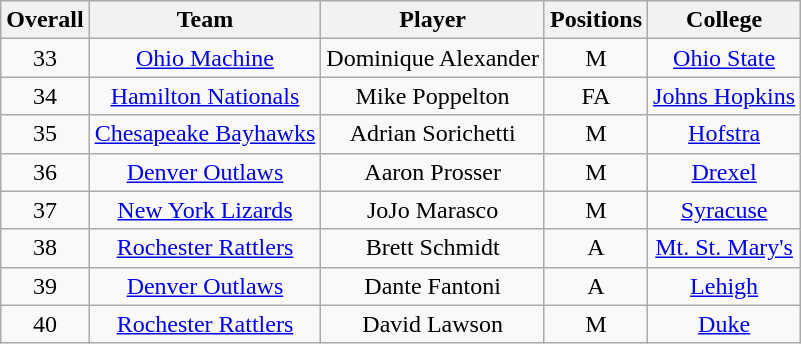<table class="wikitable" style="text-align:center">
<tr>
<th>Overall</th>
<th>Team</th>
<th>Player</th>
<th>Positions</th>
<th>College</th>
</tr>
<tr>
<td>33</td>
<td><a href='#'>Ohio Machine</a></td>
<td>Dominique Alexander</td>
<td>M</td>
<td><a href='#'>Ohio State</a></td>
</tr>
<tr>
<td>34</td>
<td><a href='#'>Hamilton Nationals</a></td>
<td>Mike Poppelton</td>
<td>FA</td>
<td><a href='#'>Johns Hopkins</a></td>
</tr>
<tr>
<td>35</td>
<td><a href='#'>Chesapeake Bayhawks</a></td>
<td>Adrian Sorichetti</td>
<td>M</td>
<td><a href='#'>Hofstra</a></td>
</tr>
<tr>
<td>36</td>
<td><a href='#'>Denver Outlaws</a></td>
<td>Aaron Prosser</td>
<td>M</td>
<td><a href='#'>Drexel</a></td>
</tr>
<tr>
<td>37</td>
<td><a href='#'>New York Lizards</a></td>
<td>JoJo Marasco</td>
<td>M</td>
<td><a href='#'>Syracuse</a></td>
</tr>
<tr>
<td>38</td>
<td><a href='#'>Rochester Rattlers</a></td>
<td>Brett Schmidt</td>
<td>A</td>
<td><a href='#'>Mt. St. Mary's</a></td>
</tr>
<tr>
<td>39</td>
<td><a href='#'>Denver Outlaws</a></td>
<td>Dante Fantoni</td>
<td>A</td>
<td><a href='#'>Lehigh</a></td>
</tr>
<tr>
<td>40</td>
<td><a href='#'>Rochester Rattlers</a></td>
<td>David Lawson</td>
<td>M</td>
<td><a href='#'>Duke</a></td>
</tr>
</table>
